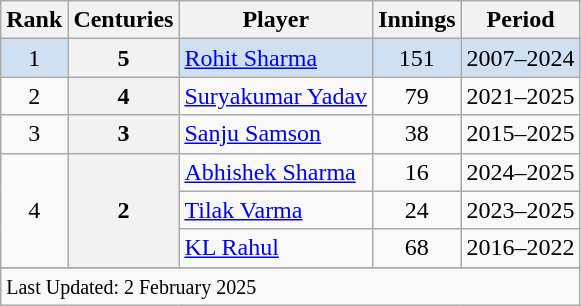<table class="wikitable sortable">
<tr>
<th scope=col>Rank</th>
<th scope=col>Centuries</th>
<th scope=col>Player</th>
<th scope=col>Innings</th>
<th scope=col>Period</th>
</tr>
<tr bgcolor=#cee0f2>
<td align=center>1</td>
<th scope=row style=text-align:center;>5</th>
<td><a href='#'>Rohit Sharma</a></td>
<td align=center>151</td>
<td>2007–2024</td>
</tr>
<tr>
<td align=center>2</td>
<th scope=row style=text-align:center;>4</th>
<td><a href='#'>Suryakumar Yadav</a></td>
<td align=center>79</td>
<td>2021–2025</td>
</tr>
<tr>
<td align=center>3</td>
<th scope=row style=text-align:center;>3</th>
<td><a href='#'>Sanju Samson</a></td>
<td align=center>38</td>
<td>2015–2025</td>
</tr>
<tr>
<td align=center rowspan=3>4</td>
<th scope=row style=text-align:center rowspan=3>2</th>
<td><a href='#'>Abhishek Sharma</a></td>
<td align=center>16</td>
<td>2024–2025</td>
</tr>
<tr>
<td><a href='#'>Tilak Varma</a></td>
<td align=center>24</td>
<td>2023–2025</td>
</tr>
<tr>
<td><a href='#'>KL Rahul</a></td>
<td align=center>68</td>
<td>2016–2022</td>
</tr>
<tr>
</tr>
<tr class=sortbottom>
<td colspan=7><small>Last Updated: 2 February 2025</small></td>
</tr>
</table>
